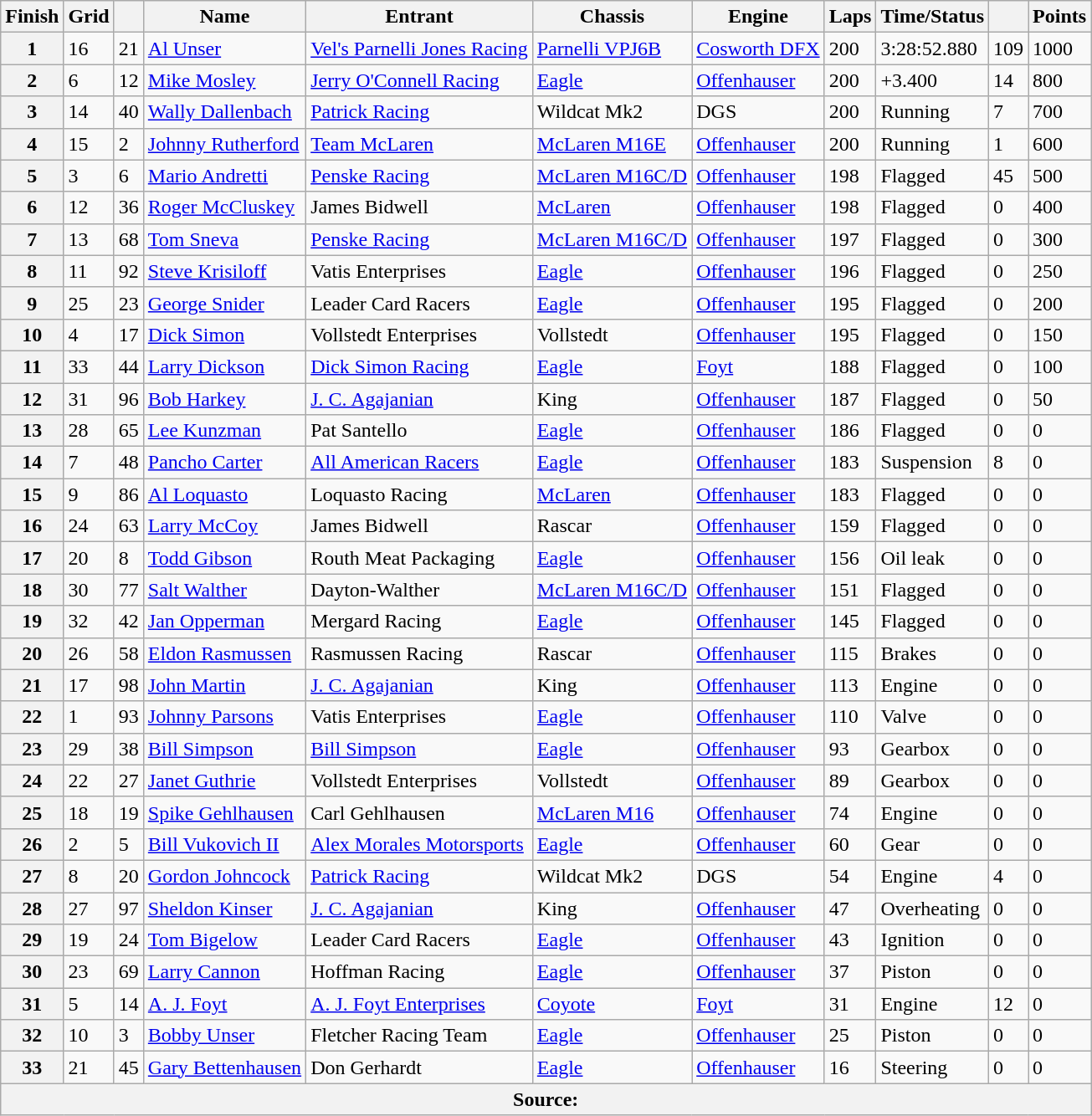<table class="wikitable">
<tr>
<th>Finish</th>
<th>Grid</th>
<th></th>
<th>Name</th>
<th>Entrant</th>
<th>Chassis</th>
<th>Engine</th>
<th>Laps</th>
<th>Time/Status</th>
<th></th>
<th>Points</th>
</tr>
<tr>
<th>1</th>
<td>16</td>
<td>21</td>
<td> <a href='#'>Al Unser</a></td>
<td><a href='#'>Vel's Parnelli Jones Racing</a></td>
<td><a href='#'>Parnelli VPJ6B</a></td>
<td><a href='#'>Cosworth DFX</a></td>
<td>200</td>
<td>3:28:52.880</td>
<td>109</td>
<td>1000</td>
</tr>
<tr>
<th>2</th>
<td>6</td>
<td>12</td>
<td> <a href='#'>Mike Mosley</a></td>
<td><a href='#'>Jerry O'Connell Racing</a></td>
<td><a href='#'>Eagle</a></td>
<td><a href='#'>Offenhauser</a></td>
<td>200</td>
<td>+3.400</td>
<td>14</td>
<td>800</td>
</tr>
<tr>
<th>3</th>
<td>14</td>
<td>40</td>
<td> <a href='#'>Wally Dallenbach</a></td>
<td><a href='#'>Patrick Racing</a></td>
<td>Wildcat Mk2</td>
<td>DGS</td>
<td>200</td>
<td>Running</td>
<td>7</td>
<td>700</td>
</tr>
<tr>
<th>4</th>
<td>15</td>
<td>2</td>
<td> <a href='#'>Johnny Rutherford</a></td>
<td><a href='#'>Team McLaren</a></td>
<td><a href='#'>McLaren M16E</a></td>
<td><a href='#'>Offenhauser</a></td>
<td>200</td>
<td>Running</td>
<td>1</td>
<td>600</td>
</tr>
<tr>
<th>5</th>
<td>3</td>
<td>6</td>
<td> <a href='#'>Mario Andretti</a></td>
<td><a href='#'>Penske Racing</a></td>
<td><a href='#'>McLaren M16C/D</a></td>
<td><a href='#'>Offenhauser</a></td>
<td>198</td>
<td>Flagged</td>
<td>45</td>
<td>500</td>
</tr>
<tr>
<th>6</th>
<td>12</td>
<td>36</td>
<td> <a href='#'>Roger McCluskey</a></td>
<td>James Bidwell</td>
<td><a href='#'>McLaren</a></td>
<td><a href='#'>Offenhauser</a></td>
<td>198</td>
<td>Flagged</td>
<td>0</td>
<td>400</td>
</tr>
<tr>
<th>7</th>
<td>13</td>
<td>68</td>
<td> <a href='#'>Tom Sneva</a></td>
<td><a href='#'>Penske Racing</a></td>
<td><a href='#'>McLaren M16C/D</a></td>
<td><a href='#'>Offenhauser</a></td>
<td>197</td>
<td>Flagged</td>
<td>0</td>
<td>300</td>
</tr>
<tr>
<th>8</th>
<td>11</td>
<td>92</td>
<td> <a href='#'>Steve Krisiloff</a></td>
<td>Vatis Enterprises</td>
<td><a href='#'>Eagle</a></td>
<td><a href='#'>Offenhauser</a></td>
<td>196</td>
<td>Flagged</td>
<td>0</td>
<td>250</td>
</tr>
<tr>
<th>9</th>
<td>25</td>
<td>23</td>
<td> <a href='#'>George Snider</a></td>
<td>Leader Card Racers</td>
<td><a href='#'>Eagle</a></td>
<td><a href='#'>Offenhauser</a></td>
<td>195</td>
<td>Flagged</td>
<td>0</td>
<td>200</td>
</tr>
<tr>
<th>10</th>
<td>4</td>
<td>17</td>
<td> <a href='#'>Dick Simon</a></td>
<td>Vollstedt Enterprises</td>
<td>Vollstedt</td>
<td><a href='#'>Offenhauser</a></td>
<td>195</td>
<td>Flagged</td>
<td>0</td>
<td>150</td>
</tr>
<tr>
<th>11</th>
<td>33</td>
<td>44</td>
<td> <a href='#'>Larry Dickson</a></td>
<td><a href='#'>Dick Simon Racing</a></td>
<td><a href='#'>Eagle</a></td>
<td><a href='#'>Foyt</a></td>
<td>188</td>
<td>Flagged</td>
<td>0</td>
<td>100</td>
</tr>
<tr>
<th>12</th>
<td>31</td>
<td>96</td>
<td> <a href='#'>Bob Harkey</a></td>
<td><a href='#'>J. C. Agajanian</a></td>
<td>King</td>
<td><a href='#'>Offenhauser</a></td>
<td>187</td>
<td>Flagged</td>
<td>0</td>
<td>50</td>
</tr>
<tr>
<th>13</th>
<td>28</td>
<td>65</td>
<td> <a href='#'>Lee Kunzman</a></td>
<td>Pat Santello</td>
<td><a href='#'>Eagle</a></td>
<td><a href='#'>Offenhauser</a></td>
<td>186</td>
<td>Flagged</td>
<td>0</td>
<td>0</td>
</tr>
<tr>
<th>14</th>
<td>7</td>
<td>48</td>
<td> <a href='#'>Pancho Carter</a></td>
<td><a href='#'>All American Racers</a></td>
<td><a href='#'>Eagle</a></td>
<td><a href='#'>Offenhauser</a></td>
<td>183</td>
<td>Suspension</td>
<td>8</td>
<td>0</td>
</tr>
<tr>
<th>15</th>
<td>9</td>
<td>86</td>
<td> <a href='#'>Al Loquasto</a></td>
<td>Loquasto Racing</td>
<td><a href='#'>McLaren</a></td>
<td><a href='#'>Offenhauser</a></td>
<td>183</td>
<td>Flagged</td>
<td>0</td>
<td>0</td>
</tr>
<tr>
<th>16</th>
<td>24</td>
<td>63</td>
<td> <a href='#'>Larry McCoy</a></td>
<td>James Bidwell</td>
<td>Rascar</td>
<td><a href='#'>Offenhauser</a></td>
<td>159</td>
<td>Flagged</td>
<td>0</td>
<td>0</td>
</tr>
<tr>
<th>17</th>
<td>20</td>
<td>8</td>
<td> <a href='#'>Todd Gibson</a></td>
<td>Routh Meat Packaging</td>
<td><a href='#'>Eagle</a></td>
<td><a href='#'>Offenhauser</a></td>
<td>156</td>
<td>Oil leak</td>
<td>0</td>
<td>0</td>
</tr>
<tr>
<th>18</th>
<td>30</td>
<td>77</td>
<td> <a href='#'>Salt Walther</a></td>
<td>Dayton-Walther</td>
<td><a href='#'>McLaren M16C/D</a></td>
<td><a href='#'>Offenhauser</a></td>
<td>151</td>
<td>Flagged</td>
<td>0</td>
<td>0</td>
</tr>
<tr>
<th>19</th>
<td>32</td>
<td>42</td>
<td> <a href='#'>Jan Opperman</a></td>
<td>Mergard Racing</td>
<td><a href='#'>Eagle</a></td>
<td><a href='#'>Offenhauser</a></td>
<td>145</td>
<td>Flagged</td>
<td>0</td>
<td>0</td>
</tr>
<tr>
<th>20</th>
<td>26</td>
<td>58</td>
<td> <a href='#'>Eldon Rasmussen</a></td>
<td>Rasmussen Racing</td>
<td>Rascar</td>
<td><a href='#'>Offenhauser</a></td>
<td>115</td>
<td>Brakes</td>
<td>0</td>
<td>0</td>
</tr>
<tr>
<th>21</th>
<td>17</td>
<td>98</td>
<td> <a href='#'>John Martin</a></td>
<td><a href='#'>J. C. Agajanian</a></td>
<td>King</td>
<td><a href='#'>Offenhauser</a></td>
<td>113</td>
<td>Engine</td>
<td>0</td>
<td>0</td>
</tr>
<tr>
<th>22</th>
<td>1</td>
<td>93</td>
<td> <a href='#'>Johnny Parsons</a></td>
<td>Vatis Enterprises</td>
<td><a href='#'>Eagle</a></td>
<td><a href='#'>Offenhauser</a></td>
<td>110</td>
<td>Valve</td>
<td>0</td>
<td>0</td>
</tr>
<tr>
<th>23</th>
<td>29</td>
<td>38</td>
<td> <a href='#'>Bill Simpson</a></td>
<td><a href='#'>Bill Simpson</a></td>
<td><a href='#'>Eagle</a></td>
<td><a href='#'>Offenhauser</a></td>
<td>93</td>
<td>Gearbox</td>
<td>0</td>
<td>0</td>
</tr>
<tr>
<th>24</th>
<td>22</td>
<td>27</td>
<td> <a href='#'>Janet Guthrie</a></td>
<td>Vollstedt Enterprises</td>
<td>Vollstedt</td>
<td><a href='#'>Offenhauser</a></td>
<td>89</td>
<td>Gearbox</td>
<td>0</td>
<td>0</td>
</tr>
<tr>
<th>25</th>
<td>18</td>
<td>19</td>
<td> <a href='#'>Spike Gehlhausen</a></td>
<td>Carl Gehlhausen</td>
<td><a href='#'>McLaren M16</a></td>
<td><a href='#'>Offenhauser</a></td>
<td>74</td>
<td>Engine</td>
<td>0</td>
<td>0</td>
</tr>
<tr>
<th>26</th>
<td>2</td>
<td>5</td>
<td> <a href='#'>Bill Vukovich II</a></td>
<td><a href='#'>Alex Morales Motorsports</a></td>
<td><a href='#'>Eagle</a></td>
<td><a href='#'>Offenhauser</a></td>
<td>60</td>
<td>Gear</td>
<td>0</td>
<td>0</td>
</tr>
<tr>
<th>27</th>
<td>8</td>
<td>20</td>
<td> <a href='#'>Gordon Johncock</a></td>
<td><a href='#'>Patrick Racing</a></td>
<td>Wildcat Mk2</td>
<td>DGS</td>
<td>54</td>
<td>Engine</td>
<td>4</td>
<td>0</td>
</tr>
<tr>
<th>28</th>
<td>27</td>
<td>97</td>
<td> <a href='#'>Sheldon Kinser</a></td>
<td><a href='#'>J. C. Agajanian</a></td>
<td>King</td>
<td><a href='#'>Offenhauser</a></td>
<td>47</td>
<td>Overheating</td>
<td>0</td>
<td>0</td>
</tr>
<tr>
<th>29</th>
<td>19</td>
<td>24</td>
<td> <a href='#'>Tom Bigelow</a></td>
<td>Leader Card Racers</td>
<td><a href='#'>Eagle</a></td>
<td><a href='#'>Offenhauser</a></td>
<td>43</td>
<td>Ignition</td>
<td>0</td>
<td>0</td>
</tr>
<tr>
<th>30</th>
<td>23</td>
<td>69</td>
<td> <a href='#'>Larry Cannon</a></td>
<td>Hoffman Racing</td>
<td><a href='#'>Eagle</a></td>
<td><a href='#'>Offenhauser</a></td>
<td>37</td>
<td>Piston</td>
<td>0</td>
<td>0</td>
</tr>
<tr>
<th>31</th>
<td>5</td>
<td>14</td>
<td> <a href='#'>A. J. Foyt</a></td>
<td><a href='#'>A. J. Foyt Enterprises</a></td>
<td><a href='#'>Coyote</a></td>
<td><a href='#'>Foyt</a></td>
<td>31</td>
<td>Engine</td>
<td>12</td>
<td>0</td>
</tr>
<tr>
<th>32</th>
<td>10</td>
<td>3</td>
<td> <a href='#'>Bobby Unser</a></td>
<td>Fletcher Racing Team</td>
<td><a href='#'>Eagle</a></td>
<td><a href='#'>Offenhauser</a></td>
<td>25</td>
<td>Piston</td>
<td>0</td>
<td>0</td>
</tr>
<tr>
<th>33</th>
<td>21</td>
<td>45</td>
<td> <a href='#'>Gary Bettenhausen</a></td>
<td>Don Gerhardt</td>
<td><a href='#'>Eagle</a></td>
<td><a href='#'>Offenhauser</a></td>
<td>16</td>
<td>Steering</td>
<td>0</td>
<td>0</td>
</tr>
<tr>
<th colspan=11>Source:</th>
</tr>
</table>
